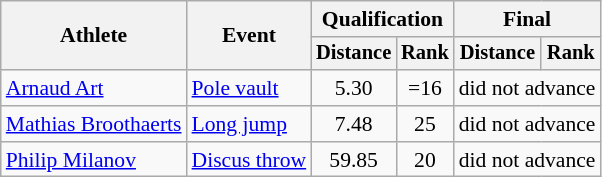<table class="wikitable" style="font-size:90%">
<tr>
<th rowspan=2>Athlete</th>
<th rowspan=2>Event</th>
<th colspan=2>Qualification</th>
<th colspan=2>Final</th>
</tr>
<tr style="font-size:95%">
<th>Distance</th>
<th>Rank</th>
<th>Distance</th>
<th>Rank</th>
</tr>
<tr align=center>
<td align=left><a href='#'>Arnaud Art</a></td>
<td style="text-align:left;"><a href='#'>Pole vault</a></td>
<td>5.30</td>
<td>=16</td>
<td colspan=2>did not advance</td>
</tr>
<tr align=center>
<td align=left><a href='#'>Mathias Broothaerts</a></td>
<td style="text-align:left;"><a href='#'>Long jump</a></td>
<td>7.48</td>
<td>25</td>
<td colspan=2>did not advance</td>
</tr>
<tr align=center>
<td align=left><a href='#'>Philip Milanov</a></td>
<td style="text-align:left;"><a href='#'>Discus throw</a></td>
<td>59.85</td>
<td>20</td>
<td colspan=2>did not advance</td>
</tr>
</table>
